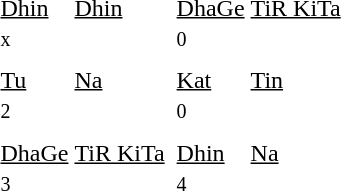<table>
<tr>
<td><u>Dhin</u></td>
<td><u>Dhin</u></td>
<td></td>
<td><u>DhaGe</u></td>
<td><u>TiR KiTa</u></td>
<td></td>
</tr>
<tr>
<td><sup>x</sup></td>
<td></td>
<td></td>
<td><sup>0</sup></td>
<td></td>
<td></td>
</tr>
<tr>
<td><u>Tu</u></td>
<td><u>Na</u></td>
<td></td>
<td><u>Kat</u></td>
<td><u>Tin</u></td>
<td></td>
</tr>
<tr>
<td><sup>2</sup></td>
<td></td>
<td></td>
<td><sup>0</sup></td>
<td></td>
<td></td>
</tr>
<tr>
<td><u>DhaGe</u></td>
<td><u>TiR KiTa</u></td>
<td></td>
<td><u>Dhin</u></td>
<td><u>Na</u></td>
<td></td>
</tr>
<tr>
<td><sup>3</sup></td>
<td></td>
<td></td>
<td><sup>4</sup></td>
<td></td>
<td></td>
</tr>
</table>
